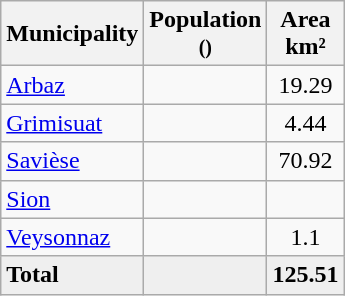<table class="wikitable">
<tr>
<th>Municipality</th>
<th>Population<br><small>()</small></th>
<th>Area <br>km²</th>
</tr>
<tr>
<td><a href='#'>Arbaz</a></td>
<td align="center"></td>
<td align="center">19.29</td>
</tr>
<tr>
<td><a href='#'>Grimisuat</a></td>
<td align="center"></td>
<td align="center">4.44</td>
</tr>
<tr>
<td><a href='#'>Savièse</a></td>
<td align="center"></td>
<td align="center">70.92</td>
</tr>
<tr>
<td><a href='#'>Sion</a></td>
<td align="center"></td>
<td align="center"></td>
</tr>
<tr>
<td><a href='#'>Veysonnaz</a></td>
<td align="center"></td>
<td align="center">1.1</td>
</tr>
<tr>
<td bgcolor="#EFEFEF"><strong>Total</strong></td>
<td bgcolor="#EFEFEF" align="center"></td>
<td bgcolor="#EFEFEF" align="center"><strong>125.51</strong></td>
</tr>
</table>
